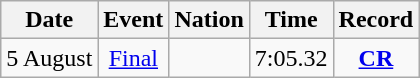<table class="wikitable" style=text-align:center>
<tr>
<th>Date</th>
<th>Event</th>
<th>Nation</th>
<th>Time</th>
<th>Record</th>
</tr>
<tr>
<td>5 August</td>
<td><a href='#'>Final</a></td>
<td align=left></td>
<td>7:05.32</td>
<td><strong><a href='#'>CR</a></strong></td>
</tr>
</table>
